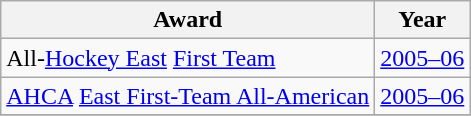<table class="wikitable">
<tr>
<th>Award</th>
<th>Year</th>
</tr>
<tr>
<td>All-<a href='#'>Hockey East</a> <a href='#'>First Team</a></td>
<td><a href='#'>2005–06</a></td>
</tr>
<tr>
<td><a href='#'>AHCA</a> <a href='#'>East First-Team All-American</a></td>
<td><a href='#'>2005–06</a></td>
</tr>
<tr>
</tr>
</table>
